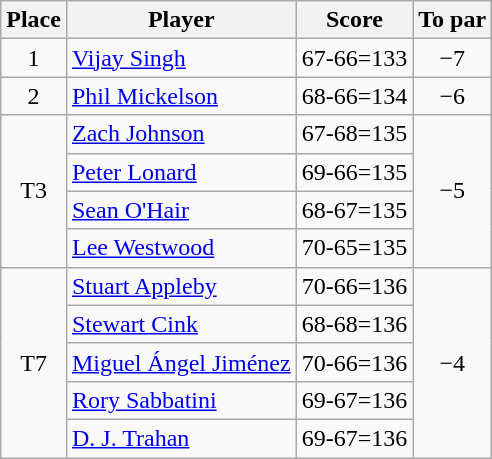<table class="wikitable">
<tr>
<th>Place</th>
<th>Player</th>
<th>Score</th>
<th>To par</th>
</tr>
<tr>
<td align=center>1</td>
<td> <a href='#'>Vijay Singh</a></td>
<td align=center>67-66=133</td>
<td align=center>−7</td>
</tr>
<tr>
<td align=center>2</td>
<td> <a href='#'>Phil Mickelson</a></td>
<td align=center>68-66=134</td>
<td align=center>−6</td>
</tr>
<tr>
<td rowspan="4" align=center>T3</td>
<td> <a href='#'>Zach Johnson</a></td>
<td align=center>67-68=135</td>
<td rowspan="4" align=center>−5</td>
</tr>
<tr>
<td> <a href='#'>Peter Lonard</a></td>
<td align=center>69-66=135</td>
</tr>
<tr>
<td> <a href='#'>Sean O'Hair</a></td>
<td align=center>68-67=135</td>
</tr>
<tr>
<td> <a href='#'>Lee Westwood</a></td>
<td align=center>70-65=135</td>
</tr>
<tr>
<td rowspan="5" align=center>T7</td>
<td> <a href='#'>Stuart Appleby</a></td>
<td align=center>70-66=136</td>
<td rowspan="5" align=center>−4</td>
</tr>
<tr>
<td> <a href='#'>Stewart Cink</a></td>
<td align=center>68-68=136</td>
</tr>
<tr>
<td> <a href='#'>Miguel Ángel Jiménez</a></td>
<td align=center>70-66=136</td>
</tr>
<tr>
<td> <a href='#'>Rory Sabbatini</a></td>
<td align=center>69-67=136</td>
</tr>
<tr>
<td> <a href='#'>D. J. Trahan</a></td>
<td align=center>69-67=136</td>
</tr>
</table>
